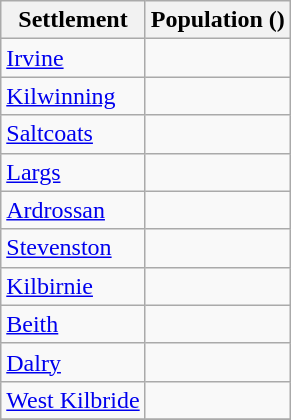<table class="wikitable sortable">
<tr>
<th>Settlement</th>
<th>Population ()</th>
</tr>
<tr>
<td><a href='#'>Irvine</a></td>
<td></td>
</tr>
<tr>
<td><a href='#'>Kilwinning</a></td>
<td></td>
</tr>
<tr>
<td><a href='#'>Saltcoats</a></td>
<td></td>
</tr>
<tr>
<td><a href='#'>Largs</a></td>
<td></td>
</tr>
<tr>
<td><a href='#'>Ardrossan</a></td>
<td></td>
</tr>
<tr>
<td><a href='#'>Stevenston</a></td>
<td></td>
</tr>
<tr>
<td><a href='#'>Kilbirnie</a></td>
<td></td>
</tr>
<tr>
<td><a href='#'>Beith</a></td>
<td></td>
</tr>
<tr>
<td><a href='#'>Dalry</a></td>
<td></td>
</tr>
<tr>
<td><a href='#'>West Kilbride</a></td>
<td></td>
</tr>
<tr>
</tr>
</table>
